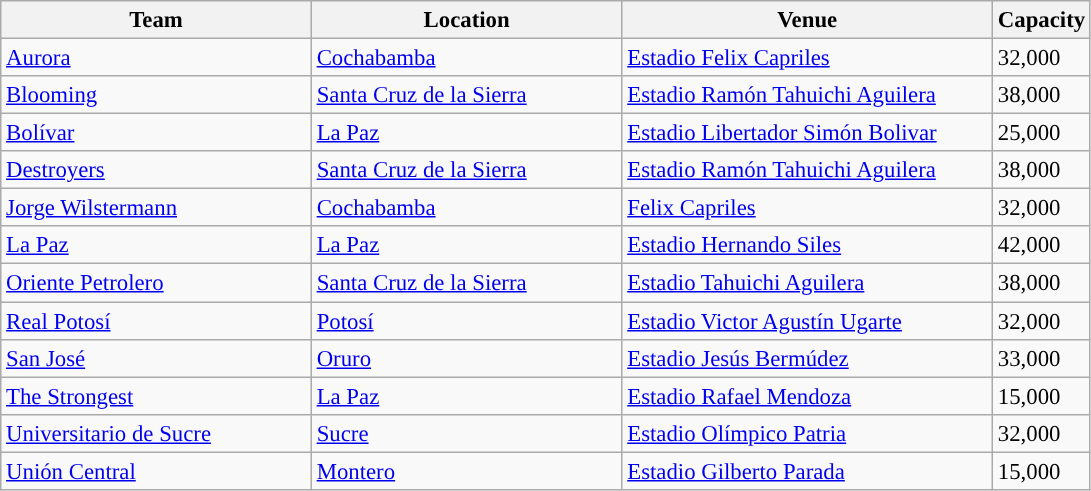<table class="wikitable sortable" style="font-size:95%;">
<tr>
<th width="200">Team</th>
<th width="200">Location</th>
<th width="240">Venue</th>
<th>Capacity</th>
</tr>
<tr>
<td><a href='#'>Aurora</a></td>
<td><a href='#'>Cochabamba</a></td>
<td><a href='#'>Estadio Felix Capriles</a></td>
<td>32,000</td>
</tr>
<tr>
<td><a href='#'>Blooming</a></td>
<td><a href='#'>Santa Cruz de la Sierra</a></td>
<td><a href='#'>Estadio Ramón Tahuichi Aguilera</a></td>
<td>38,000</td>
</tr>
<tr>
<td><a href='#'>Bolívar</a></td>
<td><a href='#'>La Paz</a></td>
<td><a href='#'>Estadio Libertador Simón Bolivar</a></td>
<td>25,000</td>
</tr>
<tr>
<td><a href='#'>Destroyers</a></td>
<td><a href='#'>Santa Cruz de la Sierra</a></td>
<td><a href='#'>Estadio Ramón Tahuichi Aguilera</a></td>
<td>38,000</td>
</tr>
<tr>
<td><a href='#'>Jorge Wilstermann</a></td>
<td><a href='#'>Cochabamba</a></td>
<td><a href='#'>Felix Capriles</a></td>
<td>32,000</td>
</tr>
<tr>
<td><a href='#'>La Paz</a></td>
<td><a href='#'>La Paz</a></td>
<td><a href='#'>Estadio Hernando Siles</a></td>
<td>42,000</td>
</tr>
<tr>
<td><a href='#'>Oriente Petrolero</a></td>
<td><a href='#'>Santa Cruz de la Sierra</a></td>
<td><a href='#'>Estadio Tahuichi Aguilera</a></td>
<td>38,000</td>
</tr>
<tr>
<td><a href='#'>Real Potosí</a></td>
<td><a href='#'>Potosí</a></td>
<td><a href='#'>Estadio Victor Agustín Ugarte</a></td>
<td>32,000</td>
</tr>
<tr>
<td><a href='#'>San José</a></td>
<td><a href='#'>Oruro</a></td>
<td><a href='#'>Estadio Jesús Bermúdez</a></td>
<td>33,000</td>
</tr>
<tr>
<td><a href='#'>The Strongest</a></td>
<td><a href='#'>La Paz</a></td>
<td><a href='#'>Estadio Rafael Mendoza</a></td>
<td>15,000</td>
</tr>
<tr>
<td><a href='#'>Universitario de Sucre</a></td>
<td><a href='#'>Sucre</a></td>
<td><a href='#'>Estadio Olímpico Patria</a></td>
<td>32,000</td>
</tr>
<tr>
<td><a href='#'>Unión Central</a></td>
<td><a href='#'>Montero</a></td>
<td><a href='#'>Estadio Gilberto Parada</a></td>
<td>15,000</td>
</tr>
</table>
